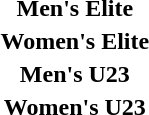<table>
<tr>
<td style="text-align:center;"><strong>Men's Elite</strong> <br></td>
<td></td>
<td></td>
<td></td>
</tr>
<tr>
<td style="text-align:center;"><strong>Women's Elite</strong> <br></td>
<td></td>
<td></td>
<td></td>
</tr>
<tr>
<td style="text-align:center;"><strong>Men's U23</strong> <br></td>
<td></td>
<td></td>
<td></td>
</tr>
<tr>
<td style="text-align:center;"><strong>Women's U23</strong> <br></td>
<td></td>
<td></td>
<td></td>
</tr>
</table>
